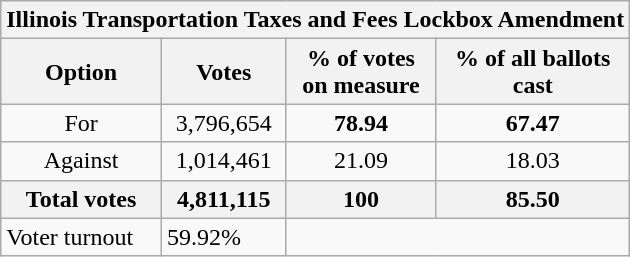<table class="wikitable">
<tr>
<th colspan=4 text align=center>Illinois Transportation Taxes and Fees Lockbox Amendment</th>
</tr>
<tr>
<th>Option</th>
<th>Votes</th>
<th>% of votes<br>on measure</th>
<th>% of all ballots<br>cast</th>
</tr>
<tr>
<td text align=center>For</td>
<td text align=center>3,796,654</td>
<td text align=center><strong>78.94</strong></td>
<td text align=center><strong>67.47</strong></td>
</tr>
<tr>
<td text align=center>Against</td>
<td text align=center>1,014,461</td>
<td text align=center>21.09</td>
<td text align=center>18.03</td>
</tr>
<tr>
<th text align=center>Total votes</th>
<th text align=center><strong>4,811,115</strong></th>
<th text align=center><strong>100</strong></th>
<th text align=center><strong>85.50</strong></th>
</tr>
<tr>
<td>Voter turnout</td>
<td>59.92%</td>
</tr>
</table>
